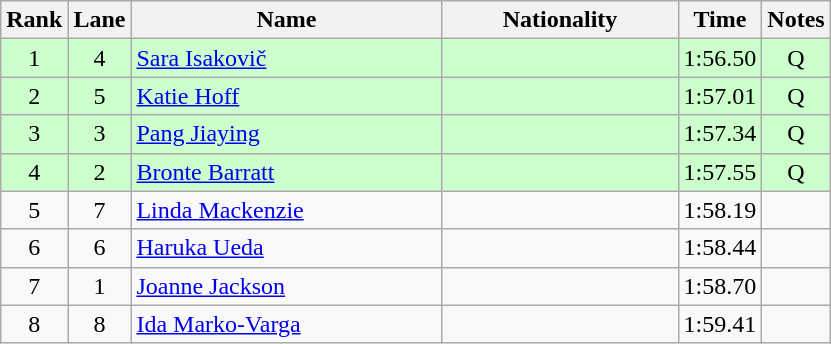<table class="wikitable" style="text-align:center">
<tr>
<th>Rank</th>
<th>Lane</th>
<th width=200>Name</th>
<th width=150>Nationality</th>
<th>Time</th>
<th>Notes</th>
</tr>
<tr bgcolor=ccffcc>
<td>1</td>
<td>4</td>
<td align=left><a href='#'>Sara Isakovič</a></td>
<td align=left></td>
<td>1:56.50</td>
<td>Q</td>
</tr>
<tr bgcolor=ccffcc>
<td>2</td>
<td>5</td>
<td align=left><a href='#'>Katie Hoff</a></td>
<td align=left></td>
<td>1:57.01</td>
<td>Q</td>
</tr>
<tr bgcolor=ccffcc>
<td>3</td>
<td>3</td>
<td align=left><a href='#'>Pang Jiaying</a></td>
<td align=left></td>
<td>1:57.34</td>
<td>Q</td>
</tr>
<tr bgcolor=ccffcc>
<td>4</td>
<td>2</td>
<td align=left><a href='#'>Bronte Barratt</a></td>
<td align=left></td>
<td>1:57.55</td>
<td>Q</td>
</tr>
<tr>
<td>5</td>
<td>7</td>
<td align=left><a href='#'>Linda Mackenzie</a></td>
<td align=left></td>
<td>1:58.19</td>
<td></td>
</tr>
<tr>
<td>6</td>
<td>6</td>
<td align=left><a href='#'>Haruka Ueda</a></td>
<td align=left></td>
<td>1:58.44</td>
<td></td>
</tr>
<tr>
<td>7</td>
<td>1</td>
<td align=left><a href='#'>Joanne Jackson</a></td>
<td align=left></td>
<td>1:58.70</td>
<td></td>
</tr>
<tr>
<td>8</td>
<td>8</td>
<td align=left><a href='#'>Ida Marko-Varga</a></td>
<td align=left></td>
<td>1:59.41</td>
<td></td>
</tr>
</table>
